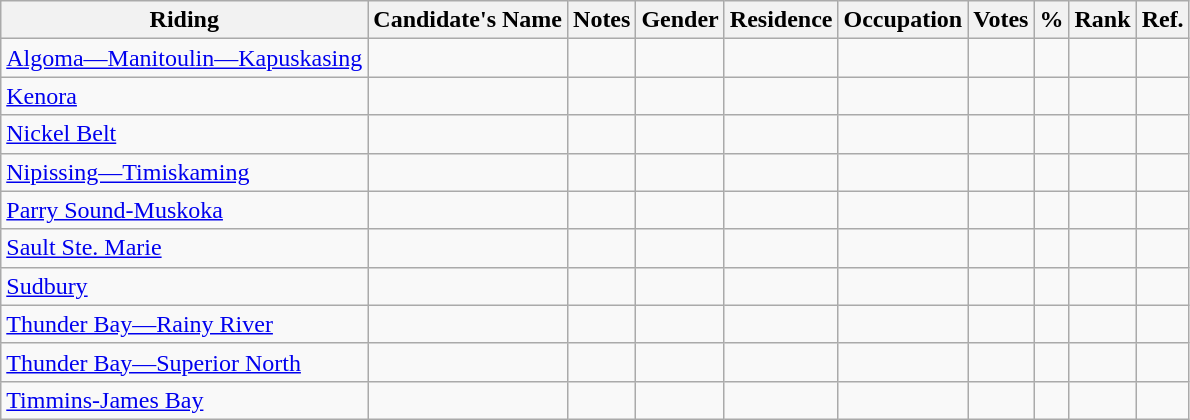<table class="wikitable sortable">
<tr>
<th>Riding</th>
<th>Candidate's Name</th>
<th>Notes</th>
<th>Gender</th>
<th>Residence</th>
<th>Occupation</th>
<th>Votes</th>
<th>%</th>
<th>Rank</th>
<th>Ref.</th>
</tr>
<tr>
<td><a href='#'>Algoma—Manitoulin—Kapuskasing</a></td>
<td></td>
<td></td>
<td></td>
<td></td>
<td></td>
<td></td>
<td></td>
<td></td>
<td></td>
</tr>
<tr>
<td><a href='#'>Kenora</a></td>
<td></td>
<td></td>
<td></td>
<td></td>
<td></td>
<td></td>
<td></td>
<td></td>
<td></td>
</tr>
<tr>
<td><a href='#'>Nickel Belt</a></td>
<td></td>
<td></td>
<td></td>
<td></td>
<td></td>
<td></td>
<td></td>
<td></td>
<td></td>
</tr>
<tr>
<td><a href='#'>Nipissing—Timiskaming</a></td>
<td></td>
<td></td>
<td></td>
<td></td>
<td></td>
<td></td>
<td></td>
<td></td>
<td></td>
</tr>
<tr>
<td><a href='#'>Parry Sound-Muskoka</a></td>
<td></td>
<td></td>
<td></td>
<td></td>
<td></td>
<td></td>
<td></td>
<td></td>
<td></td>
</tr>
<tr>
<td><a href='#'>Sault Ste. Marie</a></td>
<td></td>
<td></td>
<td></td>
<td></td>
<td></td>
<td></td>
<td></td>
<td></td>
<td></td>
</tr>
<tr>
<td><a href='#'>Sudbury</a></td>
<td></td>
<td></td>
<td></td>
<td></td>
<td></td>
<td></td>
<td></td>
<td></td>
<td></td>
</tr>
<tr>
<td><a href='#'>Thunder Bay—Rainy River</a></td>
<td></td>
<td></td>
<td></td>
<td></td>
<td></td>
<td></td>
<td></td>
<td></td>
<td></td>
</tr>
<tr>
<td><a href='#'>Thunder Bay—Superior North</a></td>
<td></td>
<td></td>
<td></td>
<td></td>
<td></td>
<td></td>
<td></td>
<td></td>
<td></td>
</tr>
<tr>
<td><a href='#'>Timmins-James Bay</a></td>
<td></td>
<td></td>
<td></td>
<td></td>
<td></td>
<td></td>
<td></td>
<td></td>
<td></td>
</tr>
</table>
